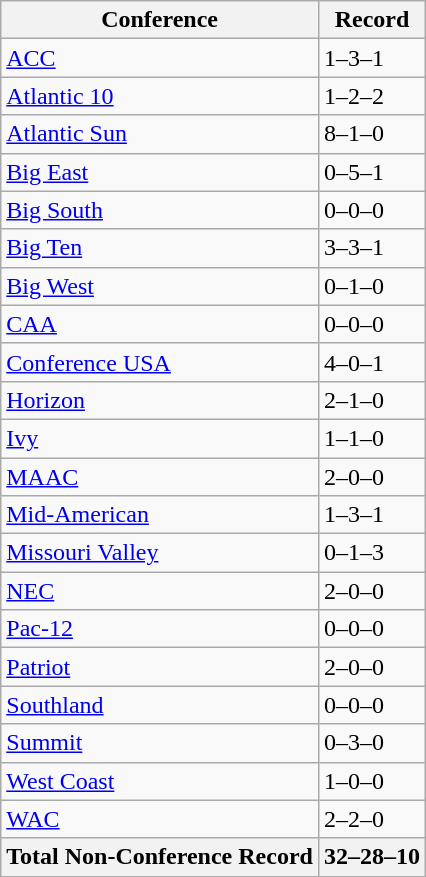<table class="wikitable">
<tr>
<th>Conference</th>
<th>Record</th>
</tr>
<tr>
<td><a href='#'>ACC</a></td>
<td>1–3–1</td>
</tr>
<tr>
<td><a href='#'>Atlantic 10</a></td>
<td>1–2–2</td>
</tr>
<tr>
<td><a href='#'>Atlantic Sun</a></td>
<td>8–1–0</td>
</tr>
<tr>
<td><a href='#'>Big East</a></td>
<td>0–5–1</td>
</tr>
<tr>
<td><a href='#'>Big South</a></td>
<td>0–0–0</td>
</tr>
<tr>
<td><a href='#'>Big Ten</a></td>
<td>3–3–1</td>
</tr>
<tr>
<td><a href='#'>Big West</a></td>
<td>0–1–0</td>
</tr>
<tr>
<td><a href='#'>CAA</a></td>
<td>0–0–0</td>
</tr>
<tr>
<td><a href='#'>Conference USA</a></td>
<td>4–0–1</td>
</tr>
<tr>
<td><a href='#'>Horizon</a></td>
<td>2–1–0</td>
</tr>
<tr>
<td><a href='#'>Ivy</a></td>
<td>1–1–0</td>
</tr>
<tr>
<td><a href='#'>MAAC</a></td>
<td>2–0–0</td>
</tr>
<tr>
<td><a href='#'>Mid-American</a></td>
<td>1–3–1</td>
</tr>
<tr>
<td><a href='#'>Missouri Valley</a></td>
<td>0–1–3</td>
</tr>
<tr>
<td><a href='#'>NEC</a></td>
<td>2–0–0</td>
</tr>
<tr>
<td><a href='#'>Pac-12</a></td>
<td>0–0–0</td>
</tr>
<tr>
<td><a href='#'>Patriot</a></td>
<td>2–0–0</td>
</tr>
<tr>
<td><a href='#'>Southland</a></td>
<td>0–0–0</td>
</tr>
<tr>
<td><a href='#'>Summit</a></td>
<td>0–3–0</td>
</tr>
<tr>
<td><a href='#'>West Coast</a></td>
<td>1–0–0</td>
</tr>
<tr>
<td><a href='#'>WAC</a></td>
<td>2–2–0</td>
</tr>
<tr>
<th>Total Non-Conference Record</th>
<th>32–28–10</th>
</tr>
</table>
